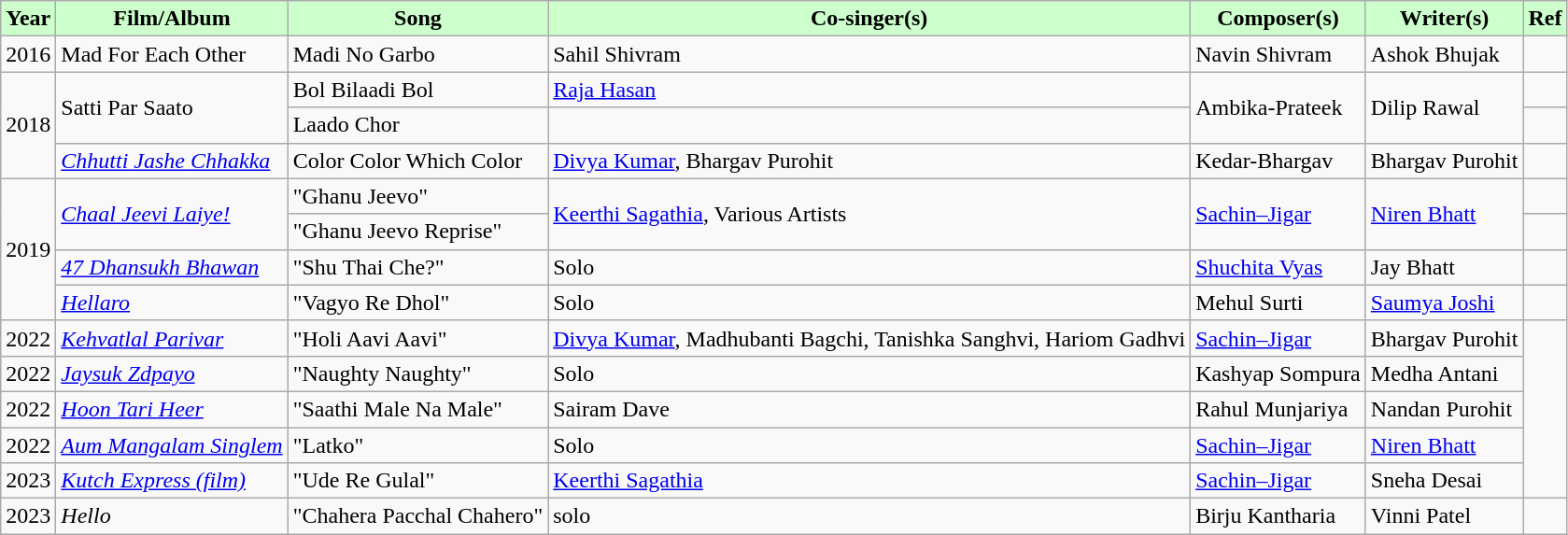<table class="wikitable sortable">
<tr>
<th style="background:#cfc; text-align:center;"><strong>Year</strong></th>
<th style="background:#cfc; text-align:center;"><strong>Film/Album</strong></th>
<th style="background:#cfc; text-align:center;"><strong>Song</strong></th>
<th style="background:#cfc; text-align:center;"><strong>Co-singer(s)</strong></th>
<th style="background:#cfc; text-align:center;"><strong>Composer(s)</strong></th>
<th style="background:#cfc; text-align:center;"><strong>Writer(s)</strong></th>
<th style="background:#cfc; text-align:center;"><strong>Ref</strong></th>
</tr>
<tr>
<td>2016</td>
<td>Mad For Each Other</td>
<td>Madi No Garbo</td>
<td>Sahil Shivram</td>
<td>Navin Shivram</td>
<td>Ashok Bhujak</td>
<td></td>
</tr>
<tr>
<td rowspan="3">2018</td>
<td rowspan="2">Satti Par Saato</td>
<td>Bol Bilaadi Bol</td>
<td><a href='#'>Raja Hasan</a></td>
<td rowspan="2">Ambika-Prateek</td>
<td rowspan="2">Dilip Rawal</td>
<td></td>
</tr>
<tr>
<td>Laado Chor</td>
<td></td>
<td></td>
</tr>
<tr>
<td><em><a href='#'>Chhutti Jashe Chhakka</a></em></td>
<td>Color Color Which Color</td>
<td><a href='#'>Divya Kumar</a>, Bhargav Purohit</td>
<td>Kedar-Bhargav</td>
<td>Bhargav Purohit</td>
<td></td>
</tr>
<tr>
<td rowspan="4">2019</td>
<td rowspan="2"><em><a href='#'>Chaal Jeevi Laiye!</a></em></td>
<td>"Ghanu Jeevo"</td>
<td rowspan="2"><a href='#'>Keerthi Sagathia</a>, Various Artists</td>
<td rowspan="2"><a href='#'>Sachin–Jigar</a></td>
<td rowspan="2"><a href='#'>Niren Bhatt</a></td>
<td></td>
</tr>
<tr>
<td>"Ghanu Jeevo Reprise"</td>
<td></td>
</tr>
<tr>
<td><em><a href='#'>47 Dhansukh Bhawan</a></em></td>
<td>"Shu Thai Che?"</td>
<td>Solo</td>
<td><a href='#'>Shuchita Vyas</a></td>
<td>Jay Bhatt</td>
<td></td>
</tr>
<tr>
<td><em><a href='#'>Hellaro</a></em></td>
<td>"Vagyo Re Dhol"</td>
<td>Solo</td>
<td>Mehul Surti</td>
<td><a href='#'>Saumya Joshi</a></td>
<td></td>
</tr>
<tr>
<td>2022</td>
<td><em><a href='#'>Kehvatlal Parivar</a></em></td>
<td>"Holi Aavi Aavi"</td>
<td><a href='#'>Divya Kumar</a>, Madhubanti Bagchi, Tanishka Sanghvi, Hariom Gadhvi</td>
<td><a href='#'>Sachin–Jigar</a></td>
<td>Bhargav Purohit</td>
</tr>
<tr>
<td>2022</td>
<td><em><a href='#'>Jaysuk Zdpayo</a></em></td>
<td>"Naughty Naughty"</td>
<td>Solo</td>
<td>Kashyap Sompura</td>
<td>Medha Antani</td>
</tr>
<tr>
<td>2022</td>
<td><em><a href='#'>Hoon Tari Heer</a></em></td>
<td>"Saathi Male Na Male"</td>
<td>Sairam Dave</td>
<td>Rahul Munjariya</td>
<td>Nandan Purohit</td>
</tr>
<tr>
<td>2022</td>
<td><em><a href='#'>Aum Mangalam Singlem</a></em></td>
<td>"Latko"</td>
<td>Solo</td>
<td><a href='#'>Sachin–Jigar</a></td>
<td><a href='#'>Niren Bhatt</a></td>
</tr>
<tr>
<td>2023</td>
<td><em><a href='#'>Kutch Express (film)</a></em></td>
<td>"Ude Re Gulal"</td>
<td><a href='#'>Keerthi Sagathia</a></td>
<td><a href='#'>Sachin–Jigar</a></td>
<td>Sneha Desai</td>
</tr>
<tr>
<td>2023</td>
<td><em>Hello</em></td>
<td>"Chahera Pacchal Chahero"</td>
<td>solo</td>
<td>Birju Kantharia</td>
<td>Vinni Patel</td>
<td></td>
</tr>
</table>
